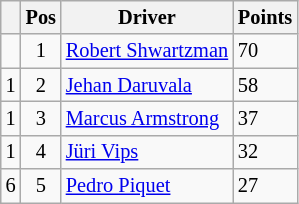<table class="wikitable" style="font-size: 85%;">
<tr>
<th></th>
<th>Pos</th>
<th>Driver</th>
<th>Points</th>
</tr>
<tr>
<td align="left"></td>
<td align="center">1</td>
<td> <a href='#'>Robert Shwartzman</a></td>
<td>70</td>
</tr>
<tr>
<td align="left"> 1</td>
<td align="center">2</td>
<td> <a href='#'>Jehan Daruvala</a></td>
<td>58</td>
</tr>
<tr>
<td align="left"> 1</td>
<td align="center">3</td>
<td> <a href='#'>Marcus Armstrong</a></td>
<td>37</td>
</tr>
<tr>
<td align="left"> 1</td>
<td align="center">4</td>
<td> <a href='#'>Jüri Vips</a></td>
<td>32</td>
</tr>
<tr>
<td align="left"> 6</td>
<td align="center">5</td>
<td> <a href='#'>Pedro Piquet</a></td>
<td>27</td>
</tr>
</table>
